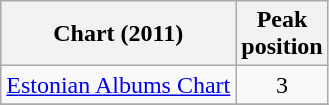<table class="wikitable sortable">
<tr>
<th>Chart (2011)</th>
<th align="center">Peak<br>position</th>
</tr>
<tr>
<td><a href='#'>Estonian Albums Chart</a></td>
<td align="center">3</td>
</tr>
<tr>
</tr>
</table>
